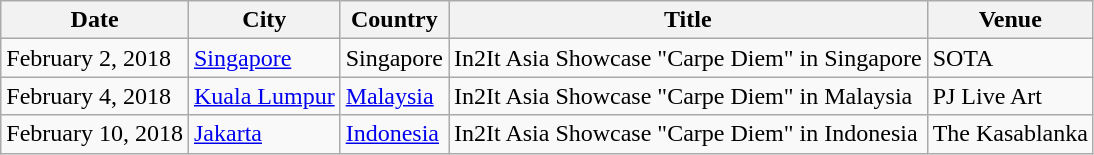<table class="wikitable">
<tr>
<th>Date</th>
<th>City</th>
<th>Country</th>
<th>Title</th>
<th>Venue</th>
</tr>
<tr>
<td>February 2, 2018</td>
<td><a href='#'>Singapore</a></td>
<td>Singapore</td>
<td>In2It Asia Showcase "Carpe Diem" in Singapore</td>
<td>SOTA</td>
</tr>
<tr>
<td>February 4, 2018</td>
<td><a href='#'>Kuala Lumpur</a></td>
<td><a href='#'>Malaysia</a></td>
<td>In2It Asia Showcase "Carpe Diem" in Malaysia</td>
<td>PJ Live Art</td>
</tr>
<tr>
<td>February 10, 2018</td>
<td><a href='#'>Jakarta</a></td>
<td><a href='#'>Indonesia</a></td>
<td>In2It Asia Showcase "Carpe Diem" in Indonesia</td>
<td>The Kasablanka</td>
</tr>
</table>
